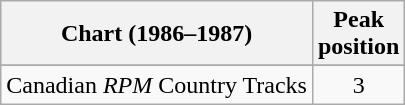<table class="wikitable sortable">
<tr>
<th align="left">Chart (1986–1987)</th>
<th align="center">Peak<br>position</th>
</tr>
<tr>
</tr>
<tr>
<td align="left">Canadian <em>RPM</em> Country Tracks</td>
<td align="center">3</td>
</tr>
</table>
